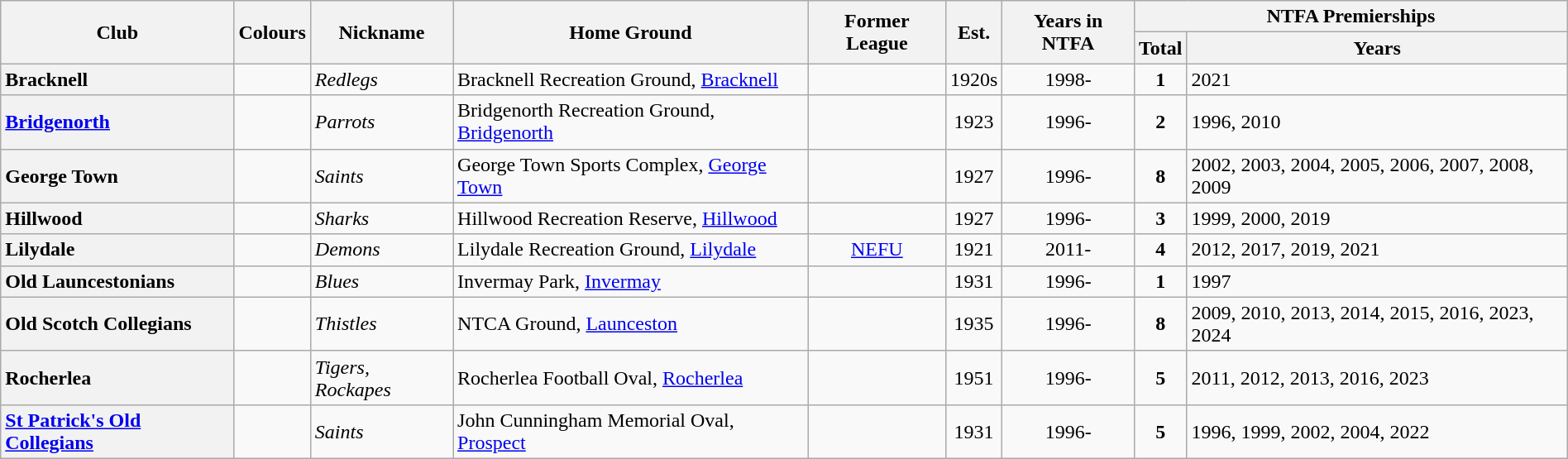<table class="wikitable sortable" style="text-align:center; width:100%">
<tr>
<th rowspan="2">Club</th>
<th rowspan="2">Colours</th>
<th rowspan="2">Nickname</th>
<th rowspan="2">Home Ground</th>
<th rowspan="2">Former League</th>
<th rowspan="2">Est.</th>
<th rowspan="2">Years in NTFA</th>
<th colspan="2">NTFA Premierships</th>
</tr>
<tr>
<th>Total</th>
<th>Years</th>
</tr>
<tr>
<th style="text-align:left">Bracknell</th>
<td></td>
<td align="left"><em>Redlegs</em></td>
<td align="left">Bracknell Recreation Ground, <a href='#'>Bracknell</a></td>
<td></td>
<td>1920s</td>
<td>1998-</td>
<td align="center"><strong>1</strong></td>
<td align="left">2021</td>
</tr>
<tr>
<th style="text-align:left"><a href='#'>Bridgenorth</a></th>
<td></td>
<td align="left"><em>Parrots</em></td>
<td align="left">Bridgenorth Recreation Ground, <a href='#'>Bridgenorth</a></td>
<td></td>
<td>1923</td>
<td>1996-</td>
<td align="center"><strong>2</strong></td>
<td align="left">1996, 2010</td>
</tr>
<tr>
<th style="text-align:left">George Town</th>
<td></td>
<td align="left"><em>Saints</em></td>
<td align="left">George Town Sports Complex, <a href='#'>George Town</a></td>
<td></td>
<td>1927</td>
<td>1996-</td>
<td align="center"><strong>8</strong></td>
<td align="left">2002, 2003, 2004, 2005, 2006, 2007, 2008, 2009</td>
</tr>
<tr>
<th style="text-align:left">Hillwood</th>
<td></td>
<td align="left"><em>Sharks</em></td>
<td align="left">Hillwood Recreation Reserve, <a href='#'>Hillwood</a></td>
<td></td>
<td>1927</td>
<td>1996-</td>
<td align="center"><strong>3</strong></td>
<td align="left">1999, 2000, 2019</td>
</tr>
<tr>
<th style="text-align:left">Lilydale</th>
<td></td>
<td align="left"><em>Demons</em></td>
<td align="left">Lilydale Recreation Ground, <a href='#'>Lilydale</a></td>
<td><a href='#'>NEFU</a></td>
<td>1921</td>
<td>2011-</td>
<td><strong>4</strong></td>
<td align="left">2012, 2017, 2019, 2021</td>
</tr>
<tr>
<th style="text-align:left">Old Launcestonians</th>
<td></td>
<td align="left"><em>Blues</em></td>
<td align="left">Invermay Park, <a href='#'>Invermay</a></td>
<td></td>
<td>1931</td>
<td>1996-</td>
<td align="center"><strong>1</strong></td>
<td align="left">1997</td>
</tr>
<tr>
<th style="text-align:left">Old Scotch Collegians</th>
<td></td>
<td align="left"><em>Thistles</em></td>
<td align="left">NTCA Ground, <a href='#'>Launceston</a></td>
<td></td>
<td>1935</td>
<td>1996-</td>
<td align="center"><strong>8</strong></td>
<td align="left">2009, 2010, 2013, 2014, 2015, 2016, 2023, 2024</td>
</tr>
<tr>
<th style="text-align:left">Rocherlea</th>
<td></td>
<td align="left"><em>Tigers, Rockapes</em></td>
<td align="left">Rocherlea Football Oval, <a href='#'>Rocherlea</a></td>
<td></td>
<td>1951</td>
<td>1996-</td>
<td align="center"><strong>5</strong></td>
<td align="left">2011, 2012, 2013, 2016, 2023</td>
</tr>
<tr>
<th style="text-align:left"><a href='#'>St Patrick's Old Collegians</a></th>
<td></td>
<td align="left"><em>Saints</em></td>
<td align="left">John Cunningham Memorial Oval, <a href='#'>Prospect</a></td>
<td></td>
<td>1931</td>
<td>1996-</td>
<td><strong>5</strong></td>
<td align="left">1996, 1999, 2002, 2004, 2022</td>
</tr>
</table>
